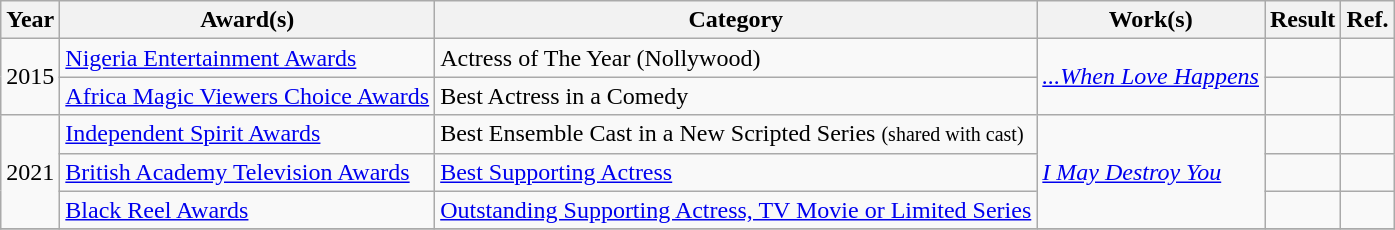<table class ="wikitable">
<tr>
<th>Year</th>
<th>Award(s)</th>
<th>Category</th>
<th>Work(s)</th>
<th>Result</th>
<th>Ref.</th>
</tr>
<tr>
<td rowspan="2">2015</td>
<td><a href='#'>Nigeria Entertainment Awards</a></td>
<td>Actress of The Year (Nollywood)</td>
<td rowspan="2"><em><a href='#'>...When Love Happens</a></em></td>
<td></td>
<td></td>
</tr>
<tr>
<td><a href='#'>Africa Magic Viewers Choice Awards</a></td>
<td>Best Actress in a Comedy</td>
<td></td>
<td></td>
</tr>
<tr>
<td rowspan="3">2021</td>
<td><a href='#'>Independent Spirit Awards</a></td>
<td>Best Ensemble Cast in a New Scripted Series <small>(shared with cast)</small></td>
<td rowspan="3"><em><a href='#'>I May Destroy You</a></em></td>
<td></td>
<td></td>
</tr>
<tr>
<td><a href='#'>British Academy Television Awards</a></td>
<td><a href='#'>Best Supporting Actress</a></td>
<td></td>
<td></td>
</tr>
<tr>
<td><a href='#'>Black Reel Awards</a></td>
<td><a href='#'>Outstanding Supporting Actress, TV Movie or Limited Series</a></td>
<td></td>
<td></td>
</tr>
<tr>
</tr>
</table>
